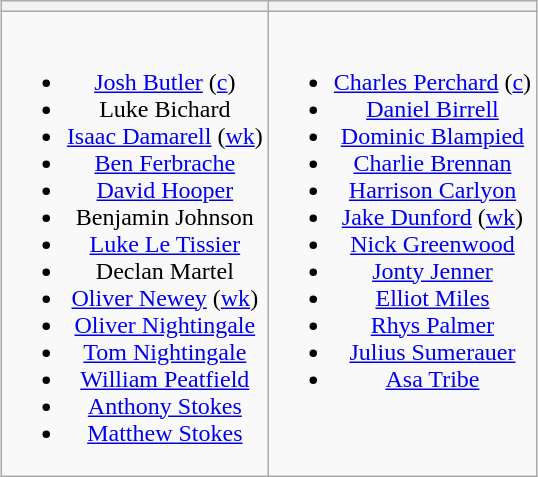<table class="wikitable" style="text-align:center; margin:auto">
<tr>
<th></th>
<th></th>
</tr>
<tr style="vertical-align:top">
<td><br><ul><li><a href='#'>Josh Butler</a> (<a href='#'>c</a>)</li><li>Luke Bichard</li><li><a href='#'>Isaac Damarell</a> (<a href='#'>wk</a>)</li><li><a href='#'>Ben Ferbrache</a></li><li><a href='#'>David Hooper</a></li><li>Benjamin Johnson</li><li><a href='#'>Luke Le Tissier</a></li><li>Declan Martel</li><li><a href='#'>Oliver Newey</a> (<a href='#'>wk</a>)</li><li><a href='#'>Oliver Nightingale</a></li><li><a href='#'>Tom Nightingale</a></li><li><a href='#'>William Peatfield</a></li><li><a href='#'>Anthony Stokes</a></li><li><a href='#'>Matthew Stokes</a></li></ul></td>
<td><br><ul><li><a href='#'>Charles Perchard</a> (<a href='#'>c</a>)</li><li><a href='#'>Daniel Birrell</a></li><li><a href='#'>Dominic Blampied</a></li><li><a href='#'>Charlie Brennan</a></li><li><a href='#'>Harrison Carlyon</a></li><li><a href='#'>Jake Dunford</a> (<a href='#'>wk</a>)</li><li><a href='#'>Nick Greenwood</a></li><li><a href='#'>Jonty Jenner</a></li><li><a href='#'>Elliot Miles</a></li><li><a href='#'>Rhys Palmer</a></li><li><a href='#'>Julius Sumerauer</a></li><li><a href='#'>Asa Tribe</a></li></ul></td>
</tr>
</table>
